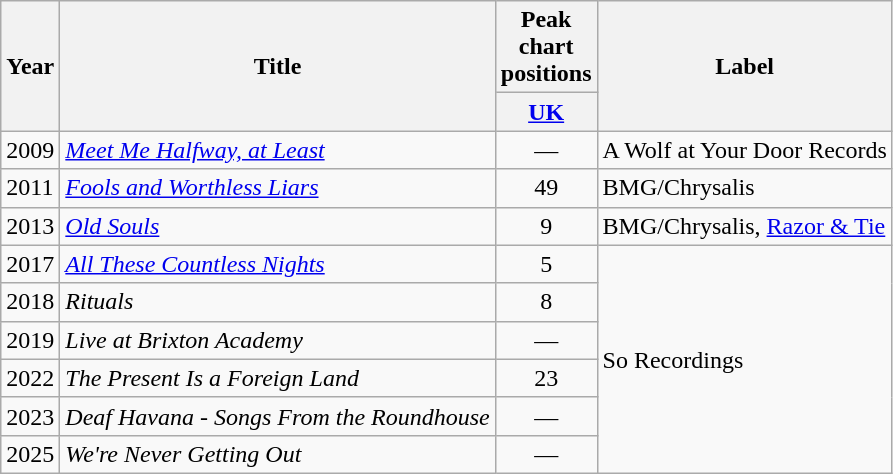<table class="wikitable" border="1">
<tr>
<th rowspan="2">Year</th>
<th rowspan="2">Title</th>
<th colspan="1">Peak chart positions</th>
<th rowspan="2">Label</th>
</tr>
<tr>
<th width="45"><a href='#'>UK</a><br></th>
</tr>
<tr>
<td>2009</td>
<td><em><a href='#'>Meet Me Halfway, at Least</a></em></td>
<td style="text-align:center">—</td>
<td>A Wolf at Your Door Records</td>
</tr>
<tr>
<td>2011</td>
<td><em><a href='#'>Fools and Worthless Liars</a></em></td>
<td style="text-align:center">49</td>
<td>BMG/Chrysalis</td>
</tr>
<tr>
<td>2013</td>
<td><em><a href='#'>Old Souls</a></em></td>
<td style="text-align:center">9</td>
<td>BMG/Chrysalis, <a href='#'>Razor & Tie</a></td>
</tr>
<tr>
<td>2017</td>
<td><em><a href='#'>All These Countless Nights</a></em></td>
<td style="text-align:center">5</td>
<td rowspan="6">So Recordings</td>
</tr>
<tr>
<td>2018</td>
<td><em>Rituals</em></td>
<td style="text-align:center">8</td>
</tr>
<tr>
<td>2019</td>
<td><em>Live at Brixton Academy</em></td>
<td style="text-align:center">—</td>
</tr>
<tr>
<td>2022</td>
<td><em>The Present Is a Foreign Land</em></td>
<td style="text-align:center">23</td>
</tr>
<tr>
<td>2023</td>
<td><em>Deaf Havana - Songs From the Roundhouse</em></td>
<td style="text-align:center">—</td>
</tr>
<tr>
<td>2025</td>
<td><em>We're Never Getting Out</em></td>
<td style="text-align:center">—</td>
</tr>
</table>
